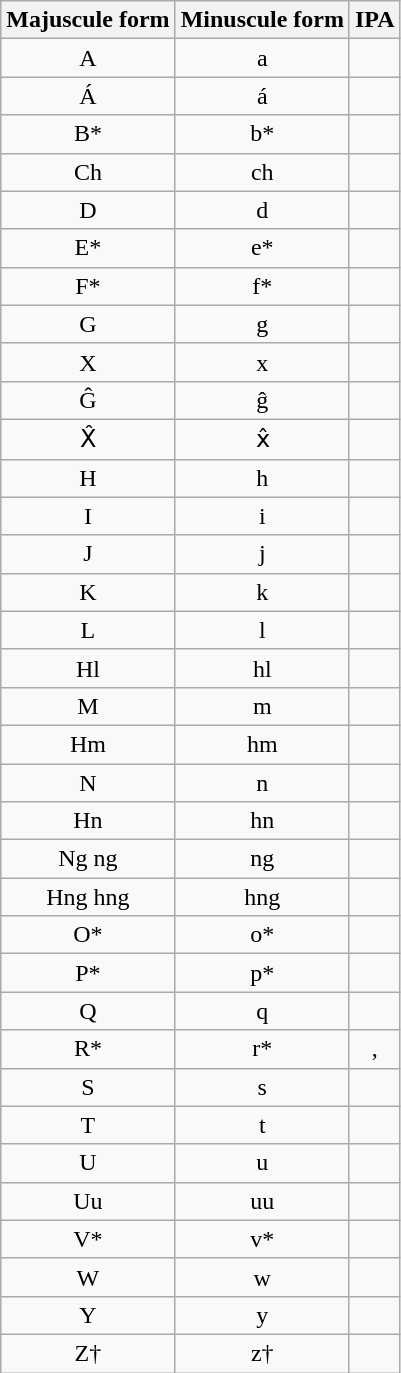<table class="wikitable" style="text-align:center;">
<tr>
<th>Majuscule form</th>
<th>Minuscule form</th>
<th>IPA</th>
</tr>
<tr>
<td>A</td>
<td>a</td>
<td></td>
</tr>
<tr>
<td>Á</td>
<td>á</td>
<td></td>
</tr>
<tr>
<td>B*</td>
<td>b*</td>
<td></td>
</tr>
<tr>
<td>Ch</td>
<td>ch</td>
<td></td>
</tr>
<tr>
<td>D</td>
<td>d</td>
<td></td>
</tr>
<tr>
<td>E*</td>
<td>e*</td>
<td></td>
</tr>
<tr>
<td>F*</td>
<td>f*</td>
<td></td>
</tr>
<tr>
<td>G</td>
<td>g</td>
<td></td>
</tr>
<tr>
<td>X</td>
<td>x</td>
<td></td>
</tr>
<tr>
<td>Ĝ</td>
<td>ĝ</td>
<td></td>
</tr>
<tr>
<td>X̂</td>
<td>x̂</td>
<td></td>
</tr>
<tr>
<td>H</td>
<td>h</td>
<td></td>
</tr>
<tr>
<td>I</td>
<td>i</td>
<td></td>
</tr>
<tr>
<td>J</td>
<td>j</td>
<td></td>
</tr>
<tr>
<td>K</td>
<td>k</td>
<td></td>
</tr>
<tr>
<td>L</td>
<td>l</td>
<td></td>
</tr>
<tr>
<td>Hl</td>
<td>hl</td>
<td></td>
</tr>
<tr>
<td>M</td>
<td>m</td>
<td></td>
</tr>
<tr>
<td>Hm</td>
<td>hm</td>
<td></td>
</tr>
<tr>
<td>N</td>
<td>n</td>
<td></td>
</tr>
<tr>
<td>Hn</td>
<td>hn</td>
<td></td>
</tr>
<tr>
<td>Ng ng</td>
<td>ng</td>
<td></td>
</tr>
<tr>
<td>Hng hng</td>
<td>hng</td>
<td></td>
</tr>
<tr>
<td>O*</td>
<td>o*</td>
<td></td>
</tr>
<tr>
<td>P*</td>
<td>p*</td>
<td></td>
</tr>
<tr>
<td>Q</td>
<td>q</td>
<td></td>
</tr>
<tr>
<td>R*</td>
<td>r*</td>
<td>, </td>
</tr>
<tr>
<td>S</td>
<td>s</td>
<td></td>
</tr>
<tr>
<td>T</td>
<td>t</td>
<td></td>
</tr>
<tr>
<td>U</td>
<td>u</td>
<td></td>
</tr>
<tr>
<td>Uu</td>
<td>uu</td>
<td></td>
</tr>
<tr>
<td>V*</td>
<td>v*</td>
<td></td>
</tr>
<tr>
<td>W</td>
<td>w</td>
<td></td>
</tr>
<tr>
<td>Y</td>
<td>y</td>
<td></td>
</tr>
<tr>
<td>Z†</td>
<td>z†</td>
<td></td>
</tr>
</table>
